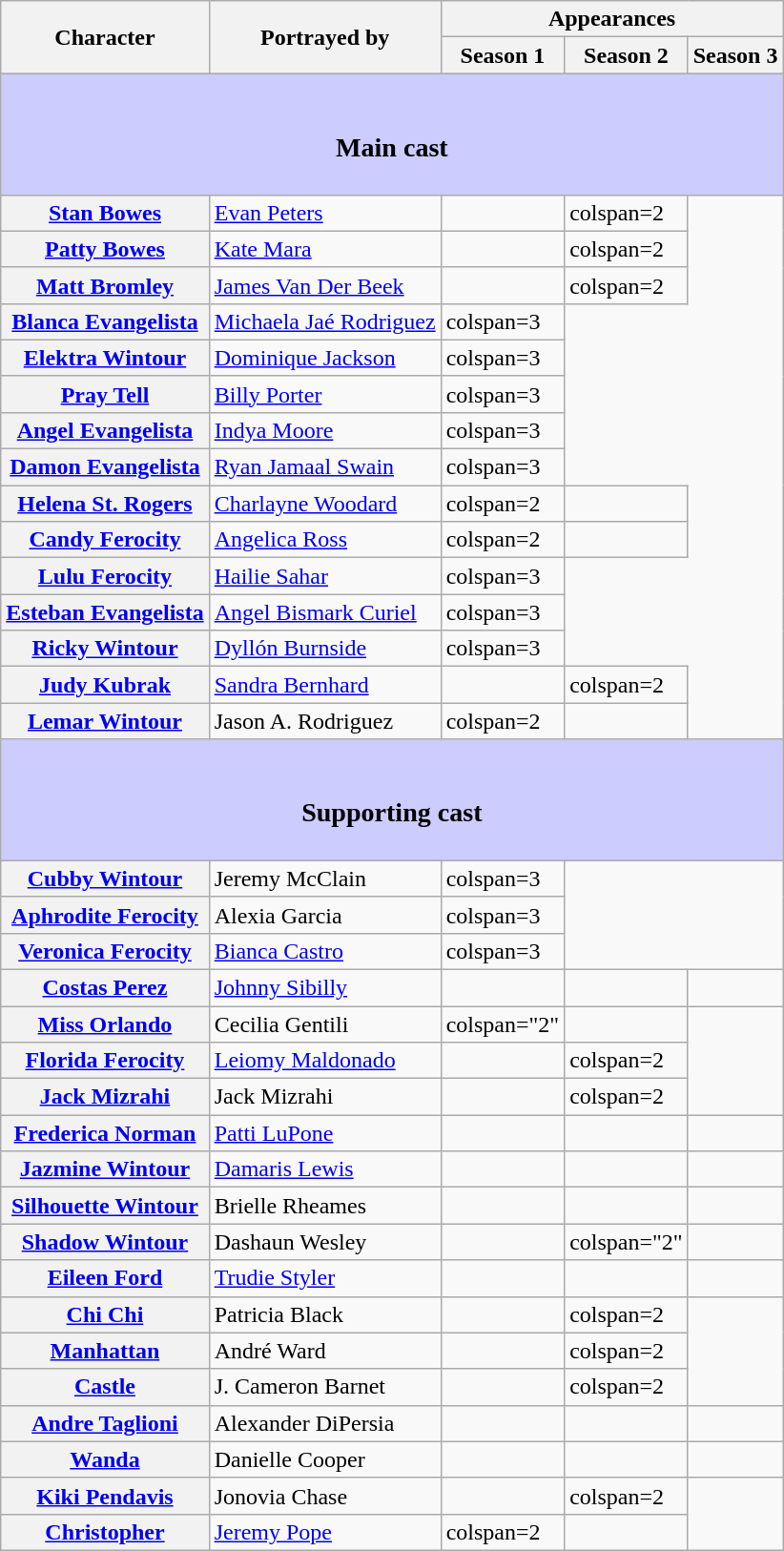<table class="wikitable plainrowheaders">
<tr>
<th scope="col" rowspan="2">Character</th>
<th scope="col" rowspan="2">Portrayed by</th>
<th scope="col" colspan="3">Appearances</th>
</tr>
<tr>
<th scope="col">Season 1</th>
<th scope="col">Season 2</th>
<th scope="col">Season 3</th>
</tr>
<tr>
<th colspan="5" style="background:#ccf;"><br><h3>Main cast</h3></th>
</tr>
<tr>
<th scope="row"><a href='#'>Stan Bowes</a></th>
<td><a href='#'>Evan Peters</a></td>
<td></td>
<td>colspan=2 </td>
</tr>
<tr>
<th scope="row"><a href='#'>Patty Bowes</a></th>
<td><a href='#'>Kate Mara</a></td>
<td></td>
<td>colspan=2 </td>
</tr>
<tr>
<th scope="row"><a href='#'>Matt Bromley</a></th>
<td><a href='#'>James Van Der Beek</a></td>
<td></td>
<td>colspan=2 </td>
</tr>
<tr>
<th scope="row"><a href='#'>Blanca Evangelista</a></th>
<td><a href='#'>Michaela Jaé Rodriguez</a></td>
<td>colspan=3 </td>
</tr>
<tr>
<th scope="row"><a href='#'>Elektra Wintour</a></th>
<td><a href='#'>Dominique Jackson</a></td>
<td>colspan=3 </td>
</tr>
<tr>
<th scope="row"><a href='#'>Pray Tell</a></th>
<td><a href='#'>Billy Porter</a></td>
<td>colspan=3 </td>
</tr>
<tr>
<th scope="row"><a href='#'>Angel Evangelista</a></th>
<td><a href='#'>Indya Moore</a></td>
<td>colspan=3 </td>
</tr>
<tr>
<th scope="row"><a href='#'>Damon Evangelista</a></th>
<td><a href='#'>Ryan Jamaal Swain</a></td>
<td>colspan=3 </td>
</tr>
<tr>
<th scope="row"><a href='#'>Helena St. Rogers</a></th>
<td><a href='#'>Charlayne Woodard</a></td>
<td>colspan=2 </td>
<td></td>
</tr>
<tr>
<th scope="row"><a href='#'>Candy Ferocity</a></th>
<td><a href='#'>Angelica Ross</a></td>
<td>colspan=2 </td>
<td></td>
</tr>
<tr>
<th scope="row"><a href='#'>Lulu Ferocity</a></th>
<td><a href='#'>Hailie Sahar</a></td>
<td>colspan=3 </td>
</tr>
<tr>
<th scope="row"><a href='#'>Esteban Evangelista</a></th>
<td><a href='#'>Angel Bismark Curiel</a></td>
<td>colspan=3 </td>
</tr>
<tr>
<th scope="row"><a href='#'>Ricky Wintour</a></th>
<td><a href='#'>Dyllón Burnside</a></td>
<td>colspan=3 </td>
</tr>
<tr>
<th scope="row"><a href='#'>Judy Kubrak</a></th>
<td><a href='#'>Sandra Bernhard</a></td>
<td></td>
<td>colspan=2 </td>
</tr>
<tr>
<th scope="row"><a href='#'>Lemar Wintour</a></th>
<td>Jason A. Rodriguez</td>
<td>colspan=2 </td>
<td></td>
</tr>
<tr>
<th colspan="5" style="background:#ccf;"><br><h3>Supporting cast</h3></th>
</tr>
<tr>
<th scope="row"><a href='#'>Cubby Wintour</a></th>
<td>Jeremy McClain</td>
<td>colspan=3 </td>
</tr>
<tr>
<th scope="row"><a href='#'>Aphrodite Ferocity</a></th>
<td>Alexia Garcia</td>
<td>colspan=3 </td>
</tr>
<tr>
<th scope="row"><a href='#'>Veronica Ferocity</a></th>
<td><a href='#'>Bianca Castro</a></td>
<td>colspan=3 </td>
</tr>
<tr>
<th scope="row"><a href='#'>Costas Perez</a></th>
<td><a href='#'>Johnny Sibilly</a></td>
<td></td>
<td></td>
<td></td>
</tr>
<tr>
<th scope="row"><a href='#'>Miss Orlando</a></th>
<td>Cecilia Gentili</td>
<td>colspan="2" </td>
<td></td>
</tr>
<tr>
<th scope="row"><a href='#'>Florida Ferocity</a></th>
<td><a href='#'>Leiomy Maldonado</a></td>
<td></td>
<td>colspan=2 </td>
</tr>
<tr>
<th scope="row"><a href='#'>Jack Mizrahi</a></th>
<td>Jack Mizrahi</td>
<td></td>
<td>colspan=2 </td>
</tr>
<tr>
<th scope="row"><a href='#'>Frederica Norman</a></th>
<td><a href='#'>Patti LuPone</a></td>
<td></td>
<td></td>
<td></td>
</tr>
<tr>
<th scope="row"><a href='#'>Jazmine Wintour</a></th>
<td><a href='#'>Damaris Lewis</a></td>
<td></td>
<td></td>
<td></td>
</tr>
<tr>
<th scope="row"><a href='#'>Silhouette Wintour</a></th>
<td>Brielle Rheames</td>
<td></td>
<td></td>
<td></td>
</tr>
<tr>
<th scope="row"><a href='#'>Shadow Wintour</a></th>
<td>Dashaun Wesley</td>
<td></td>
<td>colspan="2" </td>
</tr>
<tr>
<th scope="row"><a href='#'>Eileen Ford</a></th>
<td><a href='#'>Trudie Styler</a></td>
<td></td>
<td></td>
<td></td>
</tr>
<tr>
<th scope="row"><a href='#'>Chi Chi</a></th>
<td>Patricia Black</td>
<td></td>
<td>colspan=2 </td>
</tr>
<tr>
<th scope="row"><a href='#'>Manhattan</a></th>
<td>André Ward</td>
<td></td>
<td>colspan=2 </td>
</tr>
<tr>
<th scope="row"><a href='#'>Castle</a></th>
<td>J. Cameron Barnet</td>
<td></td>
<td>colspan=2 </td>
</tr>
<tr>
<th scope="row"><a href='#'>Andre Taglioni</a></th>
<td>Alexander DiPersia</td>
<td></td>
<td></td>
<td></td>
</tr>
<tr>
<th scope="row"><a href='#'>Wanda</a></th>
<td>Danielle Cooper</td>
<td></td>
<td></td>
<td></td>
</tr>
<tr>
<th scope="row"><a href='#'>Kiki Pendavis</a></th>
<td>Jonovia Chase</td>
<td></td>
<td>colspan=2 </td>
</tr>
<tr>
<th scope="row"><a href='#'>Christopher</a></th>
<td><a href='#'>Jeremy Pope</a></td>
<td>colspan=2 </td>
<td></td>
</tr>
</table>
